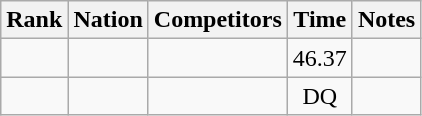<table class="wikitable sortable" style="text-align:center">
<tr>
<th>Rank</th>
<th>Nation</th>
<th>Competitors</th>
<th>Time</th>
<th>Notes</th>
</tr>
<tr>
<td align=center></td>
<td align=left></td>
<td align=left></td>
<td>46.37</td>
<td></td>
</tr>
<tr>
<td align=center></td>
<td align=left></td>
<td align=left></td>
<td>DQ</td>
<td></td>
</tr>
</table>
